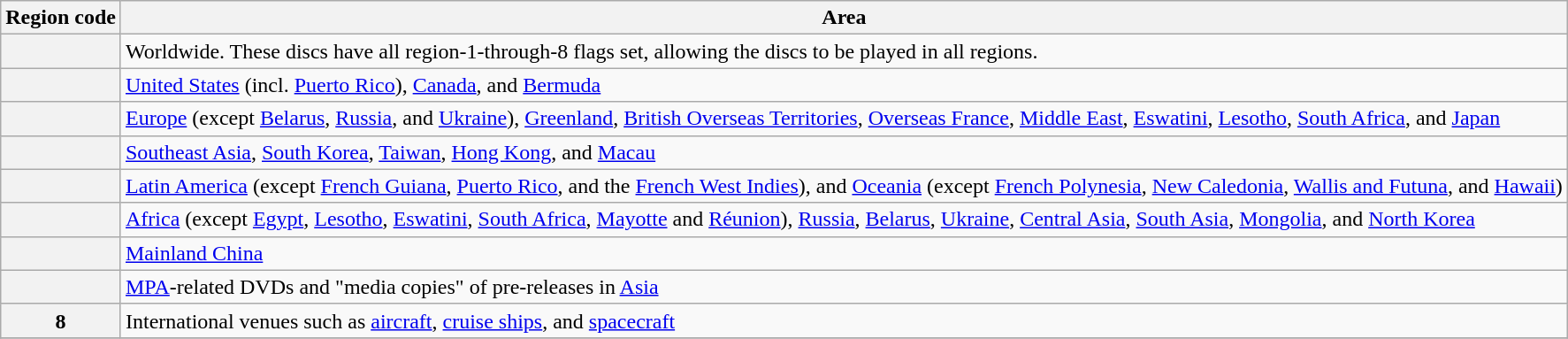<table class="wikitable">
<tr>
<th scope="col">Region code</th>
<th scope="col">Area</th>
</tr>
<tr>
<th scope="row"> </th>
<td>Worldwide. These discs have all region-1-through-8 flags set, allowing the discs to be played in all regions.</td>
</tr>
<tr>
<th scope="row"> </th>
<td><a href='#'>United States</a> (incl. <a href='#'>Puerto Rico</a>), <a href='#'>Canada</a>, and <a href='#'>Bermuda</a></td>
</tr>
<tr>
<th scope="row"> </th>
<td><a href='#'>Europe</a> (except <a href='#'>Belarus</a>, <a href='#'>Russia</a>, and <a href='#'>Ukraine</a>), <a href='#'>Greenland</a>, <a href='#'>British Overseas Territories</a>, <a href='#'>Overseas France</a>, <a href='#'>Middle East</a>, <a href='#'>Eswatini</a>, <a href='#'>Lesotho</a>, <a href='#'>South Africa</a>, and <a href='#'>Japan</a></td>
</tr>
<tr>
<th scope="row"> </th>
<td><a href='#'>Southeast Asia</a>, <a href='#'>South Korea</a>, <a href='#'>Taiwan</a>, <a href='#'>Hong Kong</a>, and <a href='#'>Macau</a></td>
</tr>
<tr>
<th scope="row"> </th>
<td><a href='#'>Latin America</a> (except <a href='#'>French Guiana</a>, <a href='#'>Puerto Rico</a>, and the <a href='#'>French West Indies</a>), and <a href='#'>Oceania</a> (except <a href='#'>French Polynesia</a>, <a href='#'>New Caledonia</a>, <a href='#'>Wallis and Futuna</a>, and <a href='#'>Hawaii</a>)</td>
</tr>
<tr>
<th scope="row"> </th>
<td><a href='#'>Africa</a> (except <a href='#'>Egypt</a>, <a href='#'>Lesotho</a>, <a href='#'>Eswatini</a>, <a href='#'>South Africa</a>, <a href='#'>Mayotte</a> and <a href='#'>Réunion</a>), <a href='#'>Russia</a>, <a href='#'>Belarus</a>, <a href='#'>Ukraine</a>, <a href='#'>Central Asia</a>, <a href='#'>South Asia</a>, <a href='#'>Mongolia</a>, and <a href='#'>North Korea</a></td>
</tr>
<tr>
<th scope="row"> </th>
<td><a href='#'>Mainland China</a></td>
</tr>
<tr>
<th scope="row"> </th>
<td><a href='#'>MPA</a>-related DVDs and "media copies" of pre-releases in <a href='#'>Asia</a></td>
</tr>
<tr>
<th scope="row">8</th>
<td>International venues such as <a href='#'>aircraft</a>, <a href='#'>cruise ships</a>, and <a href='#'>spacecraft</a></td>
</tr>
<tr>
</tr>
</table>
